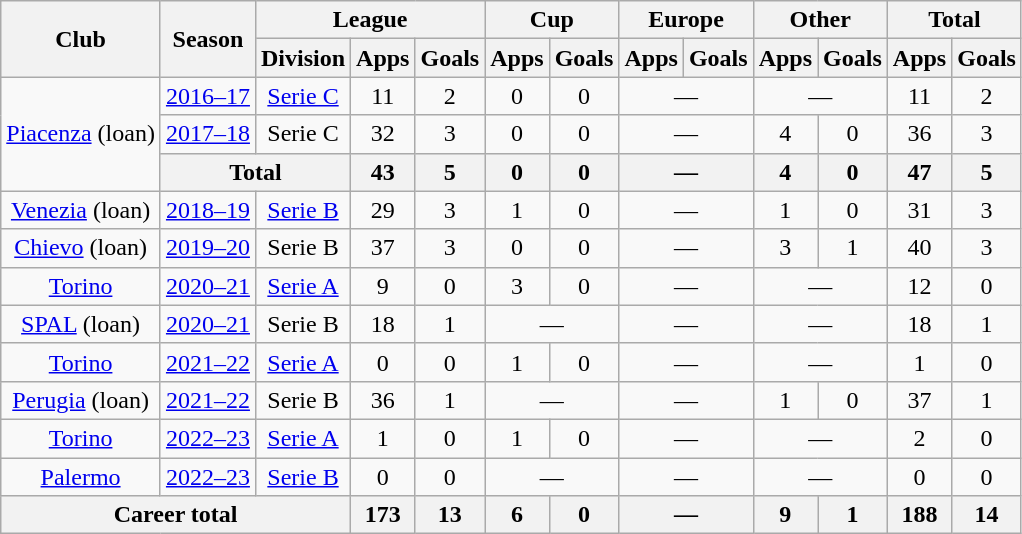<table class="wikitable" style="text-align:center">
<tr>
<th rowspan="2">Club</th>
<th rowspan="2">Season</th>
<th colspan="3">League</th>
<th colspan="2">Cup</th>
<th colspan="2">Europe</th>
<th colspan="2">Other</th>
<th colspan="2">Total</th>
</tr>
<tr>
<th>Division</th>
<th>Apps</th>
<th>Goals</th>
<th>Apps</th>
<th>Goals</th>
<th>Apps</th>
<th>Goals</th>
<th>Apps</th>
<th>Goals</th>
<th>Apps</th>
<th>Goals</th>
</tr>
<tr>
<td rowspan="3"><a href='#'>Piacenza</a> (loan)</td>
<td><a href='#'>2016–17</a></td>
<td><a href='#'>Serie C</a></td>
<td>11</td>
<td>2</td>
<td>0</td>
<td>0</td>
<td colspan="2">—</td>
<td colspan="2">—</td>
<td>11</td>
<td>2</td>
</tr>
<tr>
<td><a href='#'>2017–18</a></td>
<td>Serie C</td>
<td>32</td>
<td>3</td>
<td>0</td>
<td>0</td>
<td colspan="2">—</td>
<td>4</td>
<td>0</td>
<td>36</td>
<td>3</td>
</tr>
<tr>
<th colspan="2">Total</th>
<th>43</th>
<th>5</th>
<th>0</th>
<th>0</th>
<th colspan="2">—</th>
<th>4</th>
<th>0</th>
<th>47</th>
<th>5</th>
</tr>
<tr>
<td><a href='#'>Venezia</a> (loan)</td>
<td><a href='#'>2018–19</a></td>
<td><a href='#'>Serie B</a></td>
<td>29</td>
<td>3</td>
<td>1</td>
<td>0</td>
<td colspan="2">—</td>
<td>1</td>
<td>0</td>
<td>31</td>
<td>3</td>
</tr>
<tr>
<td><a href='#'>Chievo</a> (loan)</td>
<td><a href='#'>2019–20</a></td>
<td>Serie B</td>
<td>37</td>
<td>3</td>
<td>0</td>
<td>0</td>
<td colspan="2">—</td>
<td>3</td>
<td>1</td>
<td>40</td>
<td>3</td>
</tr>
<tr>
<td><a href='#'>Torino</a></td>
<td><a href='#'>2020–21</a></td>
<td><a href='#'>Serie A</a></td>
<td>9</td>
<td>0</td>
<td>3</td>
<td>0</td>
<td colspan="2">—</td>
<td colspan="2">—</td>
<td>12</td>
<td>0</td>
</tr>
<tr>
<td><a href='#'>SPAL</a> (loan)</td>
<td><a href='#'>2020–21</a></td>
<td>Serie B</td>
<td>18</td>
<td>1</td>
<td colspan="2">—</td>
<td colspan="2">—</td>
<td colspan="2">—</td>
<td>18</td>
<td>1</td>
</tr>
<tr>
<td><a href='#'>Torino</a></td>
<td><a href='#'>2021–22</a></td>
<td><a href='#'>Serie A</a></td>
<td>0</td>
<td>0</td>
<td>1</td>
<td>0</td>
<td colspan="2">—</td>
<td colspan="2">—</td>
<td>1</td>
<td>0</td>
</tr>
<tr>
<td><a href='#'>Perugia</a> (loan)</td>
<td><a href='#'>2021–22</a></td>
<td>Serie B</td>
<td>36</td>
<td>1</td>
<td colspan="2">—</td>
<td colspan="2">—</td>
<td>1</td>
<td>0</td>
<td>37</td>
<td>1</td>
</tr>
<tr>
<td><a href='#'>Torino</a></td>
<td><a href='#'>2022–23</a></td>
<td><a href='#'>Serie A</a></td>
<td>1</td>
<td>0</td>
<td>1</td>
<td>0</td>
<td colspan="2">—</td>
<td colspan="2">—</td>
<td>2</td>
<td>0</td>
</tr>
<tr>
<td><a href='#'>Palermo</a></td>
<td><a href='#'>2022–23</a></td>
<td><a href='#'>Serie B</a></td>
<td>0</td>
<td>0</td>
<td colspan="2">—</td>
<td colspan="2">—</td>
<td colspan="2">—</td>
<td>0</td>
<td>0</td>
</tr>
<tr>
<th colspan="3">Career total</th>
<th>173</th>
<th>13</th>
<th>6</th>
<th>0</th>
<th colspan="2">—</th>
<th>9</th>
<th>1</th>
<th>188</th>
<th>14</th>
</tr>
</table>
